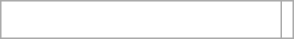<table class="wikitable floatright" style="text-align:center">
<tr>
<td width=180 bgcolor=white><br></td>
<td rowspan=5 colspan=2 bgcolor=white></td>
</tr>
</table>
